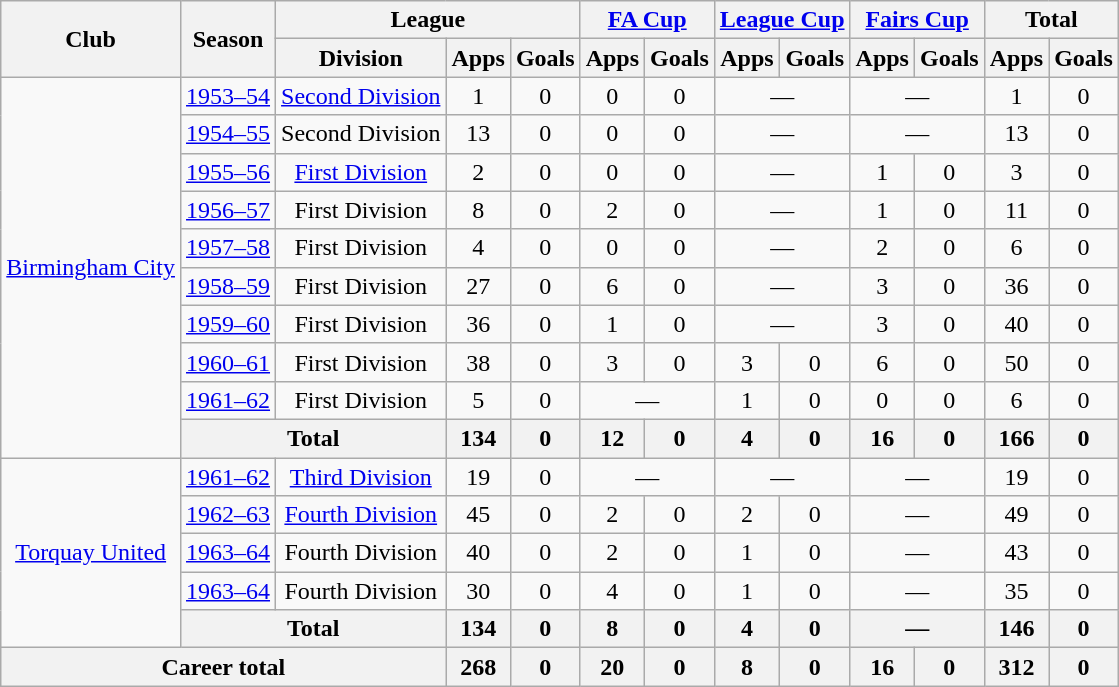<table class="wikitable" style="text-align:center;">
<tr>
<th rowspan="2">Club</th>
<th rowspan="2">Season</th>
<th colspan="3">League</th>
<th colspan="2"><a href='#'>FA Cup</a></th>
<th colspan="2"><a href='#'>League Cup</a></th>
<th colspan="2"><a href='#'>Fairs Cup</a></th>
<th colspan="2">Total</th>
</tr>
<tr>
<th>Division</th>
<th>Apps</th>
<th>Goals</th>
<th>Apps</th>
<th>Goals</th>
<th>Apps</th>
<th>Goals</th>
<th>Apps</th>
<th>Goals</th>
<th>Apps</th>
<th>Goals</th>
</tr>
<tr>
<td rowspan="10"><a href='#'>Birmingham City</a></td>
<td><a href='#'>1953–54</a></td>
<td><a href='#'>Second Division</a></td>
<td>1</td>
<td>0</td>
<td>0</td>
<td>0</td>
<td colspan="2">—</td>
<td colspan="2">—</td>
<td>1</td>
<td>0</td>
</tr>
<tr>
<td><a href='#'>1954–55</a></td>
<td>Second Division</td>
<td>13</td>
<td>0</td>
<td>0</td>
<td>0</td>
<td colspan="2">—</td>
<td colspan="2">—</td>
<td>13</td>
<td>0</td>
</tr>
<tr>
<td><a href='#'>1955–56</a></td>
<td><a href='#'>First Division</a></td>
<td>2</td>
<td>0</td>
<td>0</td>
<td>0</td>
<td colspan="2">—</td>
<td>1</td>
<td>0</td>
<td>3</td>
<td>0</td>
</tr>
<tr>
<td><a href='#'>1956–57</a></td>
<td>First Division</td>
<td>8</td>
<td>0</td>
<td>2</td>
<td>0</td>
<td colspan="2">—</td>
<td>1</td>
<td>0</td>
<td>11</td>
<td>0</td>
</tr>
<tr>
<td><a href='#'>1957–58</a></td>
<td>First Division</td>
<td>4</td>
<td>0</td>
<td>0</td>
<td>0</td>
<td colspan="2">—</td>
<td>2</td>
<td>0</td>
<td>6</td>
<td>0</td>
</tr>
<tr>
<td><a href='#'>1958–59</a></td>
<td>First Division</td>
<td>27</td>
<td>0</td>
<td>6</td>
<td>0</td>
<td colspan="2">—</td>
<td>3</td>
<td>0</td>
<td>36</td>
<td>0</td>
</tr>
<tr>
<td><a href='#'>1959–60</a></td>
<td>First Division</td>
<td>36</td>
<td>0</td>
<td>1</td>
<td>0</td>
<td colspan="2">—</td>
<td>3</td>
<td>0</td>
<td>40</td>
<td>0</td>
</tr>
<tr>
<td><a href='#'>1960–61</a></td>
<td>First Division</td>
<td>38</td>
<td>0</td>
<td>3</td>
<td>0</td>
<td>3</td>
<td>0</td>
<td>6</td>
<td>0</td>
<td>50</td>
<td>0</td>
</tr>
<tr>
<td><a href='#'>1961–62</a></td>
<td>First Division</td>
<td>5</td>
<td>0</td>
<td colspan="2">—</td>
<td>1</td>
<td>0</td>
<td>0</td>
<td>0</td>
<td>6</td>
<td>0</td>
</tr>
<tr>
<th colspan=2">Total</th>
<th>134</th>
<th>0</th>
<th>12</th>
<th>0</th>
<th>4</th>
<th>0</th>
<th>16</th>
<th>0</th>
<th>166</th>
<th>0</th>
</tr>
<tr>
<td rowspan="5"><a href='#'>Torquay United</a></td>
<td><a href='#'>1961–62</a></td>
<td><a href='#'>Third Division</a></td>
<td>19</td>
<td>0</td>
<td colspan="2">—</td>
<td colspan="2">—</td>
<td colspan="2">—</td>
<td>19</td>
<td>0</td>
</tr>
<tr>
<td><a href='#'>1962–63</a></td>
<td><a href='#'>Fourth Division</a></td>
<td>45</td>
<td>0</td>
<td>2</td>
<td>0</td>
<td>2</td>
<td>0</td>
<td colspan="2">—</td>
<td>49</td>
<td>0</td>
</tr>
<tr>
<td><a href='#'>1963–64</a></td>
<td>Fourth Division</td>
<td>40</td>
<td>0</td>
<td>2</td>
<td>0</td>
<td>1</td>
<td>0</td>
<td colspan="2">—</td>
<td>43</td>
<td>0</td>
</tr>
<tr>
<td><a href='#'>1963–64</a></td>
<td>Fourth Division</td>
<td>30</td>
<td>0</td>
<td>4</td>
<td>0</td>
<td>1</td>
<td>0</td>
<td colspan="2">—</td>
<td>35</td>
<td>0</td>
</tr>
<tr>
<th colspan=2">Total</th>
<th>134</th>
<th>0</th>
<th>8</th>
<th>0</th>
<th>4</th>
<th>0</th>
<th colspan="2">—</th>
<th>146</th>
<th>0</th>
</tr>
<tr>
<th colspan="3">Career total</th>
<th>268</th>
<th>0</th>
<th>20</th>
<th>0</th>
<th>8</th>
<th>0</th>
<th>16</th>
<th>0</th>
<th>312</th>
<th>0</th>
</tr>
</table>
